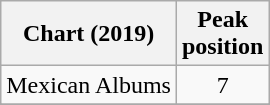<table class="wikitable sortable plainrowheaders">
<tr>
<th>Chart (2019)</th>
<th>Peak<br>position</th>
</tr>
<tr>
<td>Mexican Albums</td>
<td align="center">7</td>
</tr>
<tr>
</tr>
<tr>
</tr>
<tr>
</tr>
<tr>
</tr>
<tr>
</tr>
</table>
